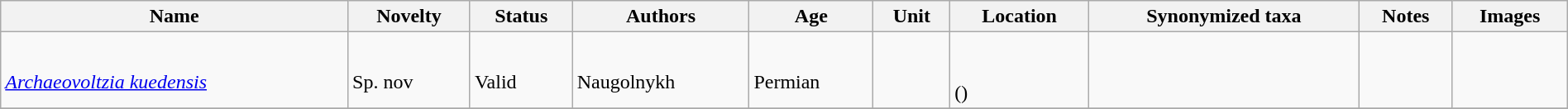<table class="wikitable sortable" align="center" width="100%">
<tr>
<th>Name</th>
<th>Novelty</th>
<th>Status</th>
<th>Authors</th>
<th>Age</th>
<th>Unit</th>
<th>Location</th>
<th>Synonymized taxa</th>
<th>Notes</th>
<th>Images</th>
</tr>
<tr>
<td><br><em><a href='#'>Archaeovoltzia kuedensis</a></em></td>
<td><br>Sp. nov</td>
<td><br>Valid</td>
<td><br>Naugolnykh</td>
<td><br>Permian</td>
<td></td>
<td><br><br>()</td>
<td></td>
<td></td>
<td></td>
</tr>
<tr>
</tr>
</table>
